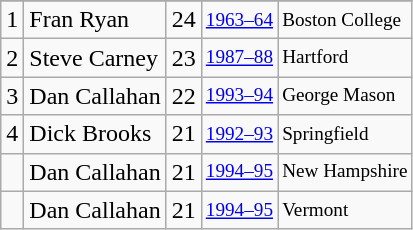<table class="wikitable">
<tr>
</tr>
<tr>
<td>1</td>
<td>Fran Ryan</td>
<td>24</td>
<td style="font-size:80%;"><a href='#'>1963–64</a></td>
<td style="font-size:80%;">Boston College</td>
</tr>
<tr>
<td>2</td>
<td>Steve Carney</td>
<td>23</td>
<td style="font-size:80%;"><a href='#'>1987–88</a></td>
<td style="font-size:80%;">Hartford</td>
</tr>
<tr>
<td>3</td>
<td>Dan Callahan</td>
<td>22</td>
<td style="font-size:80%;"><a href='#'>1993–94</a></td>
<td style="font-size:80%;">George Mason</td>
</tr>
<tr>
<td>4</td>
<td>Dick Brooks</td>
<td>21</td>
<td style="font-size:80%;"><a href='#'>1992–93</a></td>
<td style="font-size:80%;">Springfield</td>
</tr>
<tr>
<td></td>
<td>Dan Callahan</td>
<td>21</td>
<td style="font-size:80%;"><a href='#'>1994–95</a></td>
<td style="font-size:80%;">New Hampshire</td>
</tr>
<tr>
<td></td>
<td>Dan Callahan</td>
<td>21</td>
<td style="font-size:80%;"><a href='#'>1994–95</a></td>
<td style="font-size:80%;">Vermont</td>
</tr>
</table>
